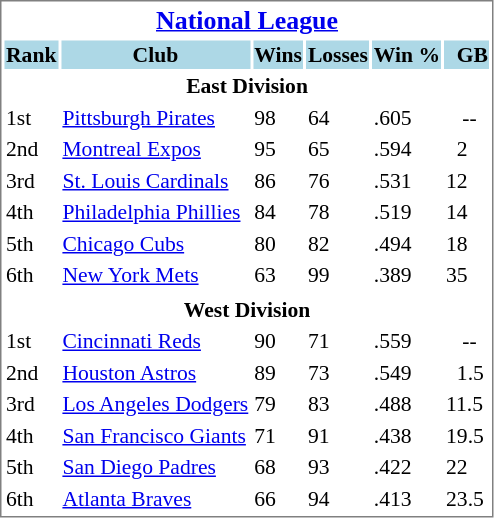<table cellpadding="1" style="width:auto;font-size: 90%; border: 1px solid gray;">
<tr align="center" style="font-size: larger;">
<th colspan=6><a href='#'>National League</a></th>
</tr>
<tr style="background:lightblue;">
<th>Rank</th>
<th>Club</th>
<th>Wins</th>
<th>Losses</th>
<th>Win %</th>
<th>  GB</th>
</tr>
<tr align="center" style="vertical-align: middle;" style="background:lightblue;">
<th colspan=6>East Division</th>
</tr>
<tr>
<td>1st</td>
<td><a href='#'>Pittsburgh Pirates</a></td>
<td>98</td>
<td>64</td>
<td>.605</td>
<td>   --</td>
</tr>
<tr>
<td>2nd</td>
<td><a href='#'>Montreal Expos</a></td>
<td>95</td>
<td>65</td>
<td>.594</td>
<td>  2</td>
</tr>
<tr>
<td>3rd</td>
<td><a href='#'>St. Louis Cardinals</a></td>
<td>86</td>
<td>76</td>
<td>.531</td>
<td>12</td>
</tr>
<tr>
<td>4th</td>
<td><a href='#'>Philadelphia Phillies</a></td>
<td>84</td>
<td>78</td>
<td>.519</td>
<td>14</td>
</tr>
<tr>
<td>5th</td>
<td><a href='#'>Chicago Cubs</a></td>
<td>80</td>
<td>82</td>
<td>.494</td>
<td>18</td>
</tr>
<tr>
<td>6th</td>
<td><a href='#'>New York Mets</a></td>
<td>63</td>
<td>99</td>
<td>.389</td>
<td>35</td>
</tr>
<tr>
</tr>
<tr align="center" style="vertical-align: middle;" style="background:lightblue;">
<th colspan=6>West Division</th>
</tr>
<tr>
<td>1st</td>
<td><a href='#'>Cincinnati Reds</a></td>
<td>90</td>
<td>71</td>
<td>.559</td>
<td>   --</td>
</tr>
<tr>
<td>2nd</td>
<td><a href='#'>Houston Astros</a></td>
<td>89</td>
<td>73</td>
<td>.549</td>
<td>  1.5</td>
</tr>
<tr>
<td>3rd</td>
<td><a href='#'>Los Angeles Dodgers</a></td>
<td>79</td>
<td>83</td>
<td>.488</td>
<td>11.5</td>
</tr>
<tr>
<td>4th</td>
<td><a href='#'>San Francisco Giants</a></td>
<td>71</td>
<td>91</td>
<td>.438</td>
<td>19.5</td>
</tr>
<tr>
<td>5th</td>
<td><a href='#'>San Diego Padres</a></td>
<td>68</td>
<td>93</td>
<td>.422</td>
<td>22</td>
</tr>
<tr>
<td>6th</td>
<td><a href='#'>Atlanta Braves</a></td>
<td>66</td>
<td>94</td>
<td>.413</td>
<td>23.5</td>
</tr>
</table>
